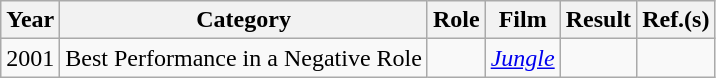<table class="wikitable sortable">
<tr>
<th>Year</th>
<th>Category</th>
<th>Role</th>
<th>Film</th>
<th>Result</th>
<th>Ref.(s)</th>
</tr>
<tr>
<td>2001</td>
<td>Best Performance in a Negative Role</td>
<td></td>
<td><em><a href='#'>Jungle</a></em></td>
<td></td>
<td style="text-align:center;" rowspan="1"></td>
</tr>
</table>
